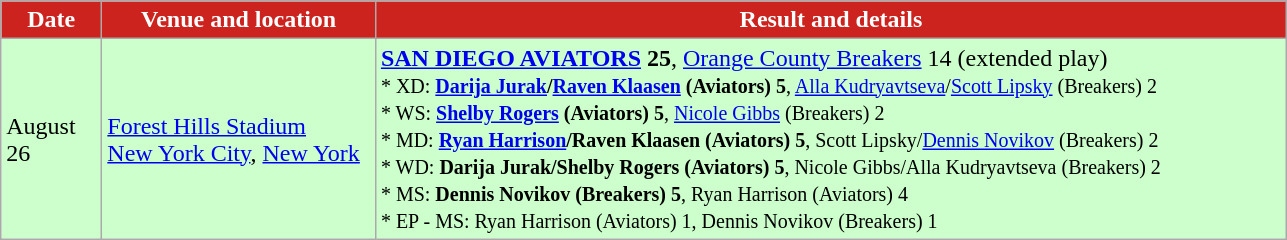<table class="wikitable" style="text-align:left">
<tr>
<th style="background:#CD231F; color:white" width="60px">Date</th>
<th style="background:#CD231F; color:white" width="175px">Venue and location</th>
<th style="background:#CD231F; color:white" width="600px">Result and details</th>
</tr>
<tr bgcolor="ccffcc">
<td>August 26</td>
<td><a href='#'>Forest Hills Stadium</a><br><a href='#'>New York City</a>, <a href='#'>New York</a></td>
<td><strong><a href='#'>SAN DIEGO AVIATORS</a> 25</strong>, <a href='#'>Orange County Breakers</a> 14 (extended play)<br><small>* XD: <strong><a href='#'>Darija Jurak</a>/<a href='#'>Raven Klaasen</a> (Aviators) 5</strong>, <a href='#'>Alla Kudryavtseva</a>/<a href='#'>Scott Lipsky</a> (Breakers) 2<br>* WS: <strong><a href='#'>Shelby Rogers</a> (Aviators) 5</strong>, <a href='#'>Nicole Gibbs</a> (Breakers) 2<br>* MD: <strong><a href='#'>Ryan Harrison</a>/Raven Klaasen (Aviators) 5</strong>, Scott Lipsky/<a href='#'>Dennis Novikov</a> (Breakers) 2<br>* WD: <strong>Darija Jurak/Shelby Rogers (Aviators) 5</strong>, Nicole Gibbs/Alla Kudryavtseva (Breakers) 2<br>* MS: <strong>Dennis Novikov (Breakers) 5</strong>, Ryan Harrison (Aviators) 4<br>* EP - MS: Ryan Harrison (Aviators) 1, Dennis Novikov (Breakers) 1</small></td>
</tr>
</table>
